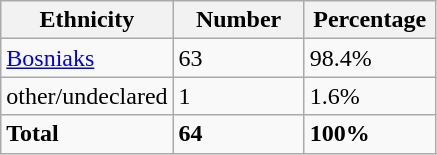<table class="wikitable">
<tr>
<th width="100px">Ethnicity</th>
<th width="80px">Number</th>
<th width="80px">Percentage</th>
</tr>
<tr>
<td><a href='#'>Bosniaks</a></td>
<td>63</td>
<td>98.4%</td>
</tr>
<tr>
<td>other/undeclared</td>
<td>1</td>
<td>1.6%</td>
</tr>
<tr>
<td><strong>Total</strong></td>
<td><strong>64</strong></td>
<td><strong>100%</strong></td>
</tr>
</table>
